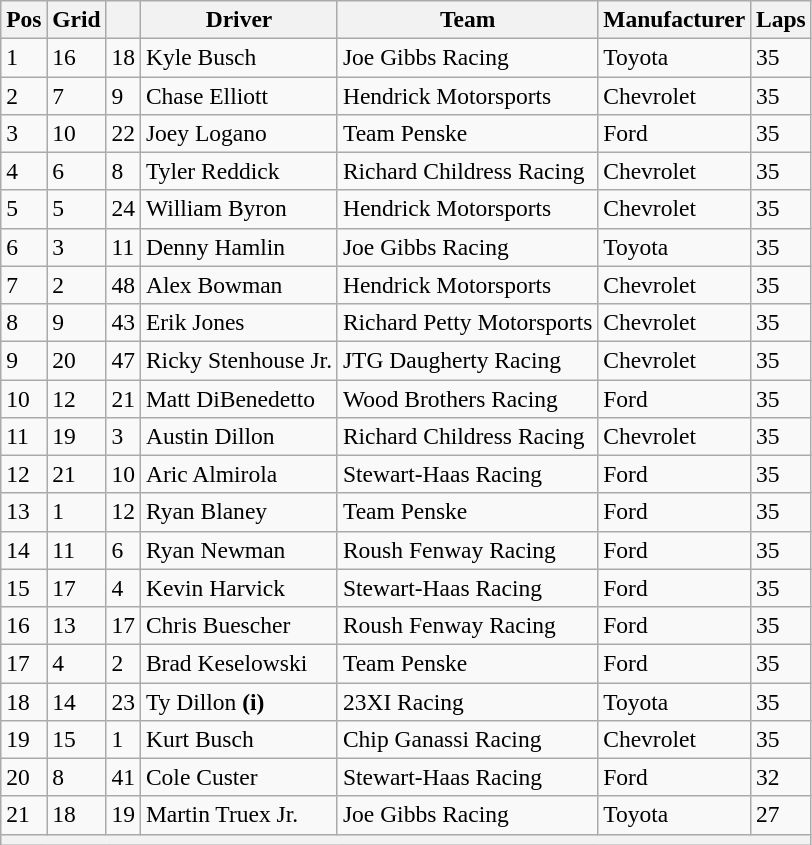<table class="wikitable sortable" style="font-size:98%">
<tr>
<th>Pos</th>
<th>Grid</th>
<th></th>
<th>Driver</th>
<th>Team</th>
<th>Manufacturer</th>
<th>Laps</th>
</tr>
<tr>
<td>1</td>
<td>16</td>
<td>18</td>
<td>Kyle Busch</td>
<td>Joe Gibbs Racing</td>
<td>Toyota</td>
<td>35</td>
</tr>
<tr>
<td>2</td>
<td>7</td>
<td>9</td>
<td>Chase Elliott</td>
<td>Hendrick Motorsports</td>
<td>Chevrolet</td>
<td>35</td>
</tr>
<tr>
<td>3</td>
<td>10</td>
<td>22</td>
<td>Joey Logano</td>
<td>Team Penske</td>
<td>Ford</td>
<td>35</td>
</tr>
<tr>
<td>4</td>
<td>6</td>
<td>8</td>
<td>Tyler Reddick</td>
<td>Richard Childress Racing</td>
<td>Chevrolet</td>
<td>35</td>
</tr>
<tr>
<td>5</td>
<td>5</td>
<td>24</td>
<td>William Byron</td>
<td>Hendrick Motorsports</td>
<td>Chevrolet</td>
<td>35</td>
</tr>
<tr>
<td>6</td>
<td>3</td>
<td>11</td>
<td>Denny Hamlin</td>
<td>Joe Gibbs Racing</td>
<td>Toyota</td>
<td>35</td>
</tr>
<tr>
<td>7</td>
<td>2</td>
<td>48</td>
<td>Alex Bowman</td>
<td>Hendrick Motorsports</td>
<td>Chevrolet</td>
<td>35</td>
</tr>
<tr>
<td>8</td>
<td>9</td>
<td>43</td>
<td>Erik Jones</td>
<td>Richard Petty Motorsports</td>
<td>Chevrolet</td>
<td>35</td>
</tr>
<tr>
<td>9</td>
<td>20</td>
<td>47</td>
<td>Ricky Stenhouse Jr.</td>
<td>JTG Daugherty Racing</td>
<td>Chevrolet</td>
<td>35</td>
</tr>
<tr>
<td>10</td>
<td>12</td>
<td>21</td>
<td>Matt DiBenedetto</td>
<td>Wood Brothers Racing</td>
<td>Ford</td>
<td>35</td>
</tr>
<tr>
<td>11</td>
<td>19</td>
<td>3</td>
<td>Austin Dillon</td>
<td>Richard Childress Racing</td>
<td>Chevrolet</td>
<td>35</td>
</tr>
<tr>
<td>12</td>
<td>21</td>
<td>10</td>
<td>Aric Almirola</td>
<td>Stewart-Haas Racing</td>
<td>Ford</td>
<td>35</td>
</tr>
<tr>
<td>13</td>
<td>1</td>
<td>12</td>
<td>Ryan Blaney</td>
<td>Team Penske</td>
<td>Ford</td>
<td>35</td>
</tr>
<tr>
<td>14</td>
<td>11</td>
<td>6</td>
<td>Ryan Newman</td>
<td>Roush Fenway Racing</td>
<td>Ford</td>
<td>35</td>
</tr>
<tr>
<td>15</td>
<td>17</td>
<td>4</td>
<td>Kevin Harvick</td>
<td>Stewart-Haas Racing</td>
<td>Ford</td>
<td>35</td>
</tr>
<tr>
<td>16</td>
<td>13</td>
<td>17</td>
<td>Chris Buescher</td>
<td>Roush Fenway Racing</td>
<td>Ford</td>
<td>35</td>
</tr>
<tr>
<td>17</td>
<td>4</td>
<td>2</td>
<td>Brad Keselowski</td>
<td>Team Penske</td>
<td>Ford</td>
<td>35</td>
</tr>
<tr>
<td>18</td>
<td>14</td>
<td>23</td>
<td>Ty Dillon <strong>(i)</strong></td>
<td>23XI Racing</td>
<td>Toyota</td>
<td>35</td>
</tr>
<tr>
<td>19</td>
<td>15</td>
<td>1</td>
<td>Kurt Busch</td>
<td>Chip Ganassi Racing</td>
<td>Chevrolet</td>
<td>35</td>
</tr>
<tr>
<td>20</td>
<td>8</td>
<td>41</td>
<td>Cole Custer</td>
<td>Stewart-Haas Racing</td>
<td>Ford</td>
<td>32</td>
</tr>
<tr>
<td>21</td>
<td>18</td>
<td>19</td>
<td>Martin Truex Jr.</td>
<td>Joe Gibbs Racing</td>
<td>Toyota</td>
<td>27</td>
</tr>
<tr>
<th colspan="7"></th>
</tr>
</table>
